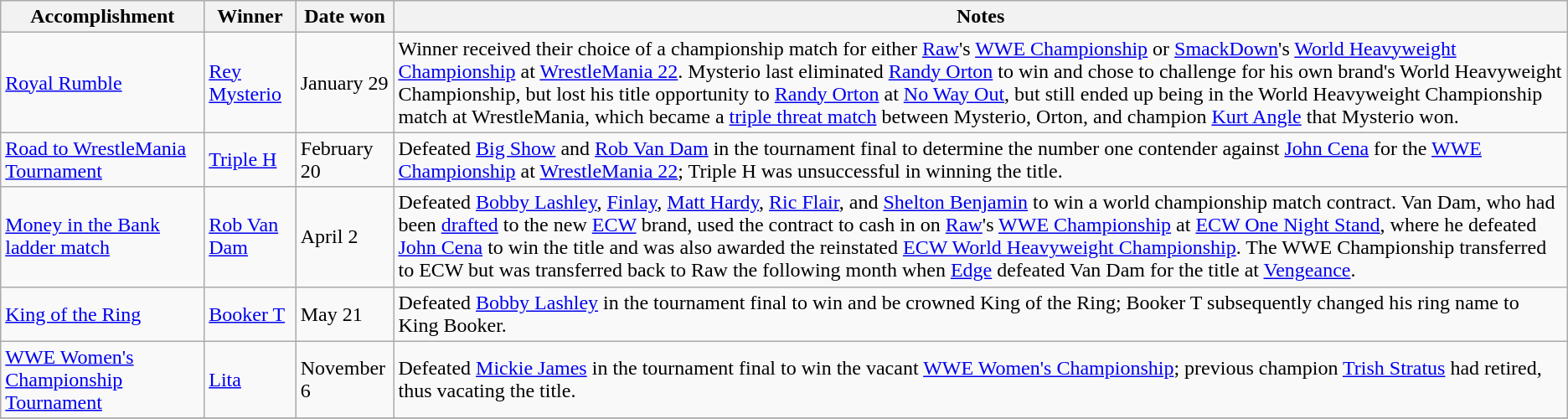<table class="wikitable">
<tr>
<th>Accomplishment</th>
<th>Winner</th>
<th>Date won</th>
<th>Notes</th>
</tr>
<tr>
<td><a href='#'>Royal Rumble</a></td>
<td><a href='#'>Rey Mysterio</a></td>
<td>January 29</td>
<td>Winner received their choice of a championship match for either <a href='#'>Raw</a>'s <a href='#'>WWE Championship</a> or <a href='#'>SmackDown</a>'s <a href='#'>World Heavyweight Championship</a> at <a href='#'>WrestleMania 22</a>. Mysterio last eliminated <a href='#'>Randy Orton</a> to win and chose to challenge for his own brand's World Heavyweight Championship, but lost his title opportunity to <a href='#'>Randy Orton</a> at <a href='#'>No Way Out</a>, but still ended up being in the World Heavyweight Championship match at WrestleMania, which became a <a href='#'>triple threat match</a> between Mysterio, Orton, and champion <a href='#'>Kurt Angle</a> that Mysterio won.</td>
</tr>
<tr>
<td><a href='#'>Road to WrestleMania Tournament</a></td>
<td><a href='#'>Triple H</a></td>
<td>February 20</td>
<td>Defeated <a href='#'>Big Show</a> and <a href='#'>Rob Van Dam</a> in the tournament final to determine the number one contender against <a href='#'>John Cena</a> for the <a href='#'>WWE Championship</a> at <a href='#'>WrestleMania 22</a>; Triple H was unsuccessful in winning the title.</td>
</tr>
<tr>
<td><a href='#'>Money in the Bank ladder match</a></td>
<td><a href='#'>Rob Van Dam</a></td>
<td>April 2</td>
<td>Defeated <a href='#'>Bobby Lashley</a>, <a href='#'>Finlay</a>, <a href='#'>Matt Hardy</a>, <a href='#'>Ric Flair</a>, and <a href='#'>Shelton Benjamin</a> to win a world championship match contract. Van Dam, who had been <a href='#'>drafted</a> to the new <a href='#'>ECW</a> brand, used the contract to cash in on <a href='#'>Raw</a>'s <a href='#'>WWE Championship</a> at <a href='#'>ECW One Night Stand</a>, where he defeated <a href='#'>John Cena</a> to win the title and was also awarded the reinstated <a href='#'>ECW World Heavyweight Championship</a>. The WWE Championship transferred to ECW but was transferred back to Raw the following month when <a href='#'>Edge</a> defeated Van Dam for the title at <a href='#'>Vengeance</a>.</td>
</tr>
<tr>
<td><a href='#'>King of the Ring</a></td>
<td><a href='#'>Booker T</a></td>
<td>May 21</td>
<td>Defeated <a href='#'>Bobby Lashley</a> in the tournament final to win and be crowned King of the Ring; Booker T subsequently changed his ring name to King Booker.</td>
</tr>
<tr>
<td><a href='#'>WWE Women's Championship Tournament</a></td>
<td><a href='#'>Lita</a></td>
<td>November 6</td>
<td>Defeated <a href='#'>Mickie James</a> in the tournament final to win the vacant <a href='#'>WWE Women's Championship</a>; previous champion <a href='#'>Trish Stratus</a> had retired, thus vacating the title.</td>
</tr>
<tr>
</tr>
</table>
